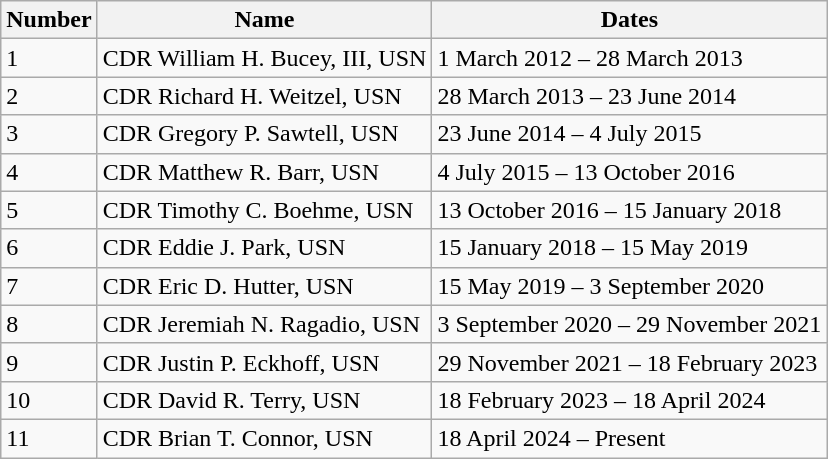<table class="wikitable">
<tr>
<th>Number</th>
<th>Name</th>
<th>Dates</th>
</tr>
<tr>
<td>1</td>
<td>CDR William H. Bucey, III, USN</td>
<td>1 March 2012 – 28 March 2013</td>
</tr>
<tr>
<td>2</td>
<td>CDR Richard H. Weitzel, USN</td>
<td>28 March 2013 – 23 June 2014</td>
</tr>
<tr>
<td>3</td>
<td>CDR Gregory P. Sawtell, USN</td>
<td>23 June 2014 – 4 July 2015</td>
</tr>
<tr>
<td>4</td>
<td>CDR Matthew R. Barr, USN</td>
<td>4 July 2015 – 13 October 2016</td>
</tr>
<tr>
<td>5</td>
<td>CDR Timothy C. Boehme, USN</td>
<td>13 October 2016 – 15 January 2018</td>
</tr>
<tr>
<td>6</td>
<td>CDR Eddie J. Park, USN</td>
<td>15 January 2018 – 15 May 2019</td>
</tr>
<tr>
<td>7</td>
<td>CDR Eric D. Hutter, USN</td>
<td>15 May 2019 – 3 September 2020</td>
</tr>
<tr>
<td>8</td>
<td>CDR Jeremiah N. Ragadio, USN</td>
<td>3 September 2020 – 29 November 2021</td>
</tr>
<tr>
<td>9</td>
<td>CDR Justin P. Eckhoff, USN</td>
<td>29 November 2021 – 18 February 2023</td>
</tr>
<tr>
<td>10</td>
<td>CDR David R. Terry, USN</td>
<td>18 February 2023 – 18 April 2024</td>
</tr>
<tr>
<td>11</td>
<td>CDR Brian T. Connor, USN</td>
<td>18 April 2024 – Present</td>
</tr>
</table>
